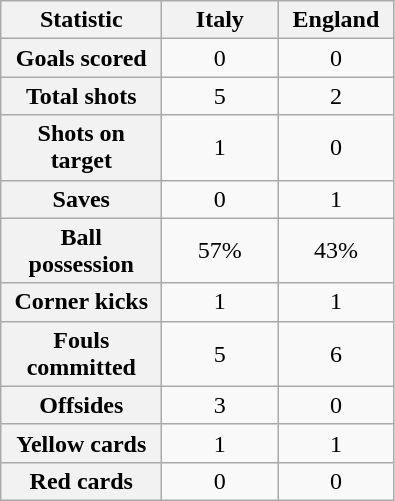<table class="wikitable plainrowheaders" style="text-align:center">
<tr>
<th scope="col" style="width:100px">Statistic</th>
<th scope="col" style="width:70px">Italy</th>
<th scope="col" style="width:70px">England</th>
</tr>
<tr>
<th scope=row>Goals scored</th>
<td>0</td>
<td>0</td>
</tr>
<tr>
<th scope=row>Total shots</th>
<td>5</td>
<td>2</td>
</tr>
<tr>
<th scope=row>Shots on target</th>
<td>1</td>
<td>0</td>
</tr>
<tr>
<th scope=row>Saves</th>
<td>0</td>
<td>1</td>
</tr>
<tr>
<th scope=row>Ball possession</th>
<td>57%</td>
<td>43%</td>
</tr>
<tr>
<th scope=row>Corner kicks</th>
<td>1</td>
<td>1</td>
</tr>
<tr>
<th scope=row>Fouls committed</th>
<td>5</td>
<td>6</td>
</tr>
<tr>
<th scope=row>Offsides</th>
<td>3</td>
<td>0</td>
</tr>
<tr>
<th scope=row>Yellow cards</th>
<td>1</td>
<td>1</td>
</tr>
<tr>
<th scope=row>Red cards</th>
<td>0</td>
<td>0</td>
</tr>
</table>
